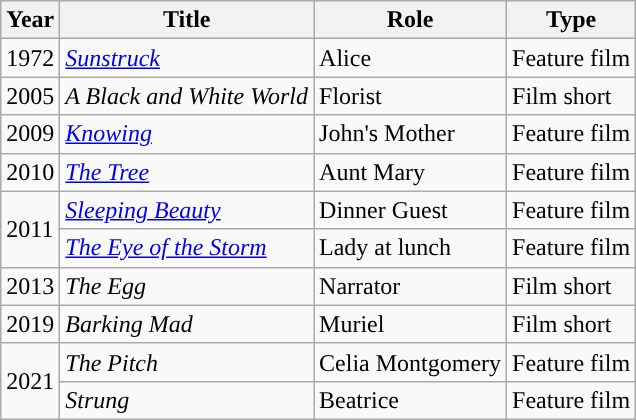<table class="wikitable">
<tr>
<th>Year</th>
<th>Title</th>
<th>Role</th>
<th>Type</th>
</tr>
<tr>
<td>1972</td>
<td><em><a href='#'>Sunstruck</a></em></td>
<td>Alice</td>
<td>Feature film</td>
</tr>
<tr>
<td>2005</td>
<td><em>A Black and White World</em></td>
<td>Florist</td>
<td>Film short</td>
</tr>
<tr>
<td>2009</td>
<td><em><a href='#'>Knowing</a></em></td>
<td>John's Mother</td>
<td>Feature film</td>
</tr>
<tr>
<td>2010</td>
<td><em><a href='#'>The Tree</a></em></td>
<td>Aunt Mary</td>
<td>Feature film</td>
</tr>
<tr>
<td Rowspan="2">2011</td>
<td><em><a href='#'>Sleeping Beauty</a></em></td>
<td>Dinner Guest</td>
<td>Feature film</td>
</tr>
<tr>
<td><em><a href='#'>The Eye of the Storm</a></em></td>
<td>Lady at lunch</td>
<td>Feature film</td>
</tr>
<tr>
<td>2013</td>
<td><em>The Egg</em></td>
<td>Narrator</td>
<td>Film short</td>
</tr>
<tr>
<td>2019</td>
<td><em>Barking Mad</em></td>
<td>Muriel</td>
<td>Film short</td>
</tr>
<tr>
<td Rowspan="2">2021</td>
<td><em>The Pitch</em></td>
<td>Celia Montgomery</td>
<td>Feature film</td>
</tr>
<tr>
<td><em>Strung</em></td>
<td>Beatrice</td>
<td>Feature film</td>
</tr>
</table>
